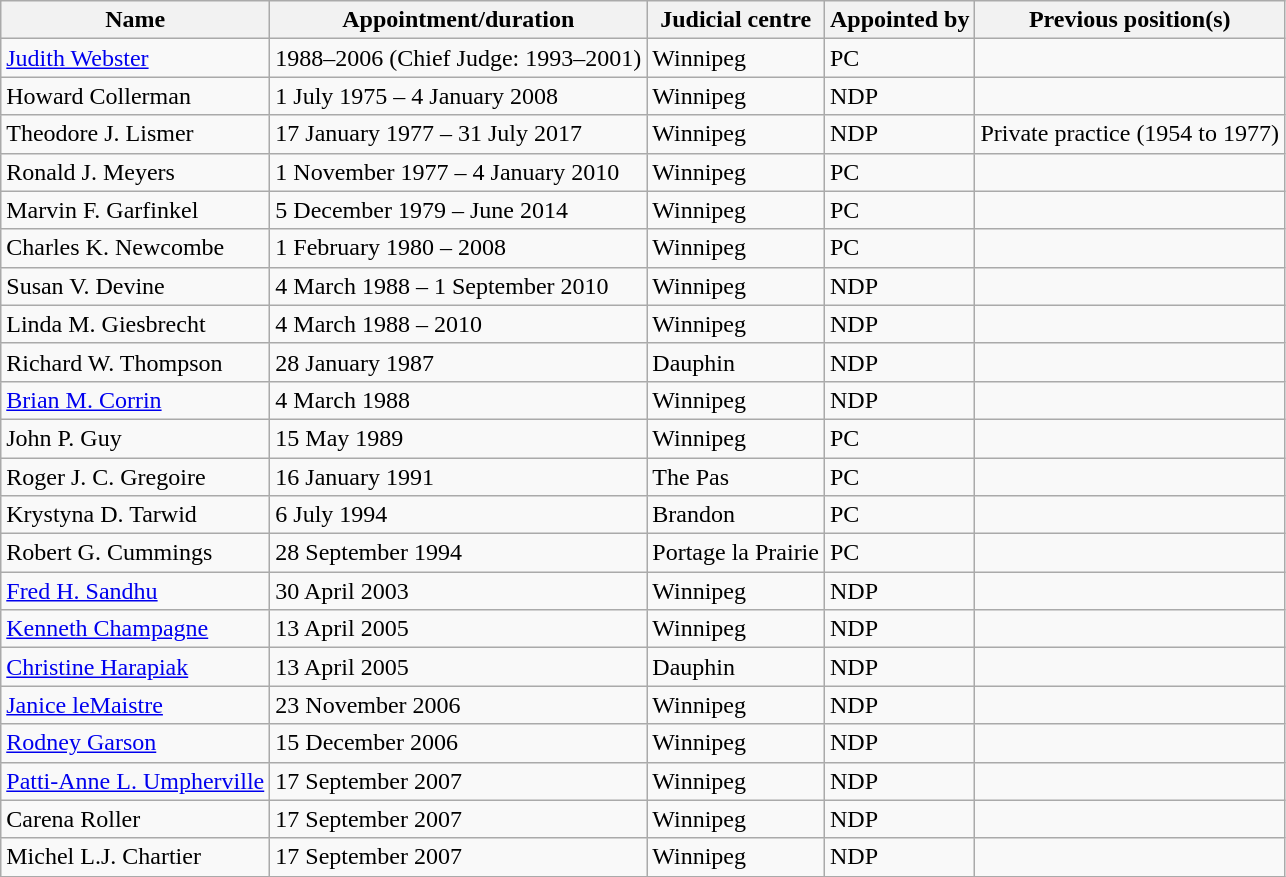<table class="wikitable">
<tr>
<th>Name</th>
<th>Appointment/duration</th>
<th>Judicial centre</th>
<th>Appointed by</th>
<th>Previous position(s)</th>
</tr>
<tr>
<td><a href='#'>Judith Webster</a></td>
<td>1988–2006 (Chief Judge: 1993–2001)</td>
<td>Winnipeg</td>
<td>PC</td>
<td></td>
</tr>
<tr>
<td>Howard Collerman</td>
<td>1 July 1975 – 4 January 2008</td>
<td>Winnipeg</td>
<td>NDP</td>
<td></td>
</tr>
<tr>
<td>Theodore J. Lismer</td>
<td>17 January 1977 – 31 July 2017</td>
<td>Winnipeg</td>
<td>NDP</td>
<td>Private practice (1954 to 1977)</td>
</tr>
<tr>
<td>Ronald J. Meyers</td>
<td>1 November 1977 – 4 January 2010</td>
<td>Winnipeg</td>
<td>PC</td>
<td></td>
</tr>
<tr>
<td>Marvin F. Garfinkel</td>
<td>5 December 1979 – June 2014</td>
<td>Winnipeg</td>
<td>PC</td>
<td></td>
</tr>
<tr>
<td>Charles K. Newcombe</td>
<td>1 February 1980 – 2008</td>
<td>Winnipeg</td>
<td>PC</td>
<td></td>
</tr>
<tr>
<td>Susan V. Devine</td>
<td>4 March 1988 – 1 September 2010</td>
<td>Winnipeg</td>
<td>NDP</td>
<td></td>
</tr>
<tr>
<td>Linda M. Giesbrecht</td>
<td>4 March 1988 – 2010</td>
<td>Winnipeg</td>
<td>NDP</td>
<td></td>
</tr>
<tr>
<td>Richard W. Thompson</td>
<td>28 January 1987</td>
<td>Dauphin</td>
<td>NDP</td>
<td></td>
</tr>
<tr>
<td><a href='#'>Brian M. Corrin</a></td>
<td>4 March 1988</td>
<td>Winnipeg</td>
<td>NDP</td>
<td></td>
</tr>
<tr>
<td>John P. Guy</td>
<td>15 May 1989</td>
<td>Winnipeg</td>
<td>PC</td>
<td></td>
</tr>
<tr>
<td>Roger J. C. Gregoire</td>
<td>16 January 1991</td>
<td>The Pas</td>
<td>PC</td>
<td></td>
</tr>
<tr>
<td>Krystyna D. Tarwid</td>
<td>6 July 1994</td>
<td>Brandon</td>
<td>PC</td>
<td></td>
</tr>
<tr>
<td>Robert G. Cummings</td>
<td>28 September 1994</td>
<td>Portage la Prairie</td>
<td>PC</td>
<td></td>
</tr>
<tr>
<td><a href='#'>Fred H. Sandhu</a></td>
<td>30 April 2003</td>
<td>Winnipeg</td>
<td>NDP</td>
<td></td>
</tr>
<tr>
<td><a href='#'>Kenneth Champagne</a></td>
<td>13 April 2005</td>
<td>Winnipeg</td>
<td>NDP</td>
<td></td>
</tr>
<tr>
<td><a href='#'>Christine Harapiak</a></td>
<td>13 April 2005</td>
<td>Dauphin</td>
<td>NDP</td>
<td></td>
</tr>
<tr>
<td><a href='#'>Janice leMaistre</a></td>
<td>23 November 2006</td>
<td>Winnipeg</td>
<td>NDP</td>
<td></td>
</tr>
<tr>
<td><a href='#'>Rodney Garson</a></td>
<td>15 December 2006</td>
<td>Winnipeg</td>
<td>NDP</td>
<td></td>
</tr>
<tr>
<td><a href='#'>Patti-Anne L. Umpherville</a></td>
<td>17 September 2007</td>
<td>Winnipeg</td>
<td>NDP</td>
<td></td>
</tr>
<tr>
<td>Carena Roller</td>
<td>17 September 2007</td>
<td>Winnipeg</td>
<td>NDP</td>
<td></td>
</tr>
<tr>
<td>Michel L.J. Chartier</td>
<td>17 September 2007</td>
<td>Winnipeg</td>
<td>NDP</td>
<td></td>
</tr>
</table>
